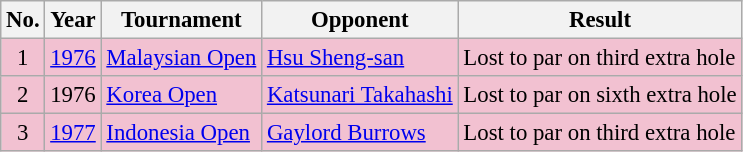<table class="wikitable" style="font-size:95%;">
<tr>
<th>No.</th>
<th>Year</th>
<th>Tournament</th>
<th>Opponent</th>
<th>Result</th>
</tr>
<tr style="background:#F2C1D1;">
<td align=center>1</td>
<td><a href='#'>1976</a></td>
<td><a href='#'>Malaysian Open</a></td>
<td> <a href='#'>Hsu Sheng-san</a></td>
<td>Lost to par on third extra hole</td>
</tr>
<tr style="background:#F2C1D1;">
<td align=center>2</td>
<td>1976</td>
<td><a href='#'>Korea Open</a></td>
<td> <a href='#'>Katsunari Takahashi</a></td>
<td>Lost to par on sixth extra hole</td>
</tr>
<tr style="background:#F2C1D1;">
<td align=center>3</td>
<td><a href='#'>1977</a></td>
<td><a href='#'>Indonesia Open</a></td>
<td> <a href='#'>Gaylord Burrows</a></td>
<td>Lost to par on third extra hole</td>
</tr>
</table>
